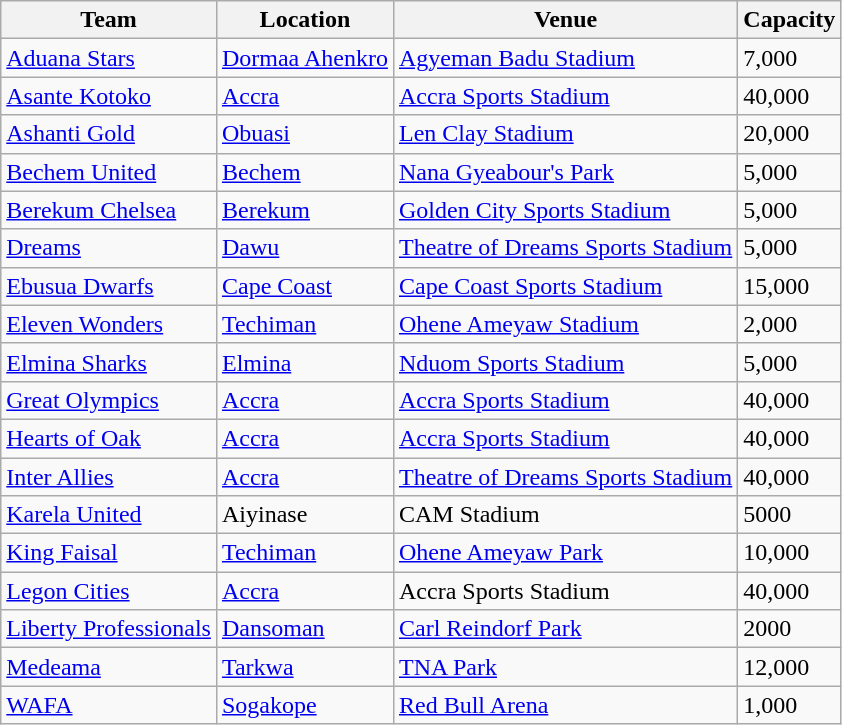<table class="wikitable sortable">
<tr>
<th>Team</th>
<th>Location</th>
<th>Venue</th>
<th>Capacity</th>
</tr>
<tr>
<td><a href='#'>Aduana Stars</a></td>
<td><a href='#'>Dormaa Ahenkro</a></td>
<td><a href='#'>Agyeman Badu Stadium</a></td>
<td>7,000</td>
</tr>
<tr>
<td><a href='#'>Asante Kotoko</a></td>
<td><a href='#'>Accra</a></td>
<td><a href='#'>Accra Sports Stadium</a></td>
<td>40,000</td>
</tr>
<tr>
<td><a href='#'>Ashanti Gold</a></td>
<td><a href='#'>Obuasi</a></td>
<td><a href='#'>Len Clay Stadium</a></td>
<td>20,000</td>
</tr>
<tr>
<td><a href='#'>Bechem United</a></td>
<td><a href='#'>Bechem</a></td>
<td><a href='#'>Nana Gyeabour's Park</a></td>
<td>5,000</td>
</tr>
<tr>
<td><a href='#'>Berekum Chelsea</a></td>
<td><a href='#'>Berekum</a></td>
<td><a href='#'>Golden City Sports Stadium</a></td>
<td>5,000</td>
</tr>
<tr>
<td><a href='#'>Dreams</a></td>
<td><a href='#'>Dawu</a></td>
<td><a href='#'>Theatre of Dreams Sports Stadium</a></td>
<td>5,000</td>
</tr>
<tr>
<td><a href='#'>Ebusua Dwarfs</a></td>
<td><a href='#'>Cape Coast</a></td>
<td><a href='#'>Cape Coast Sports Stadium</a></td>
<td>15,000</td>
</tr>
<tr>
<td><a href='#'>Eleven Wonders</a></td>
<td><a href='#'>Techiman</a></td>
<td><a href='#'>Ohene Ameyaw Stadium</a></td>
<td>2,000</td>
</tr>
<tr>
<td><a href='#'>Elmina Sharks</a></td>
<td><a href='#'>Elmina</a></td>
<td><a href='#'>Nduom Sports Stadium</a></td>
<td>5,000</td>
</tr>
<tr>
<td><a href='#'>Great Olympics</a></td>
<td><a href='#'>Accra</a></td>
<td><a href='#'>Accra Sports Stadium</a></td>
<td>40,000</td>
</tr>
<tr>
<td><a href='#'>Hearts of Oak</a></td>
<td><a href='#'>Accra</a></td>
<td><a href='#'>Accra Sports Stadium</a></td>
<td>40,000</td>
</tr>
<tr>
<td><a href='#'>Inter Allies</a></td>
<td><a href='#'>Accra</a></td>
<td><a href='#'>Theatre of Dreams Sports Stadium</a></td>
<td>40,000</td>
</tr>
<tr>
<td><a href='#'>Karela United</a></td>
<td>Aiyinase</td>
<td>CAM Stadium</td>
<td>5000</td>
</tr>
<tr>
<td><a href='#'>King Faisal</a></td>
<td><a href='#'>Techiman</a></td>
<td><a href='#'>Ohene Ameyaw Park</a></td>
<td>10,000</td>
</tr>
<tr>
<td><a href='#'>Legon Cities</a></td>
<td><a href='#'>Accra</a></td>
<td>Accra Sports Stadium</td>
<td>40,000</td>
</tr>
<tr>
<td><a href='#'>Liberty Professionals</a></td>
<td><a href='#'>Dansoman</a></td>
<td><a href='#'>Carl Reindorf Park</a></td>
<td>2000</td>
</tr>
<tr>
<td><a href='#'>Medeama</a></td>
<td><a href='#'>Tarkwa</a></td>
<td><a href='#'>TNA Park</a></td>
<td>12,000</td>
</tr>
<tr>
<td><a href='#'>WAFA</a></td>
<td><a href='#'>Sogakope</a></td>
<td><a href='#'>Red Bull Arena</a></td>
<td>1,000</td>
</tr>
</table>
